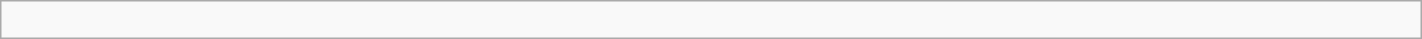<table class="wikitable" width=75%>
<tr>
<td><br></td>
</tr>
</table>
